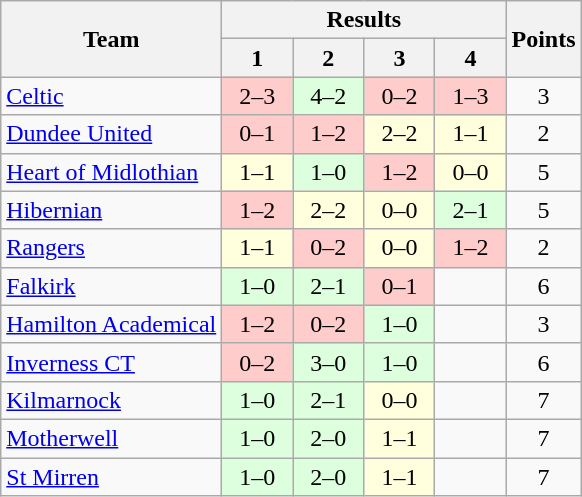<table class="wikitable" style="text-align:center">
<tr>
<th rowspan=2>Team</th>
<th colspan=4>Results</th>
<th rowspan=2>Points</th>
</tr>
<tr>
<th width=40>1</th>
<th width=40>2</th>
<th width=40>3</th>
<th width=40>4</th>
</tr>
<tr>
<td align=left><a href='#'>Celtic</a></td>
<td bgcolor=#FFCCCC>2–3</td>
<td bgcolor=#ddffdd>4–2</td>
<td bgcolor=#FFCCCC>0–2</td>
<td bgcolor=#FFCCCC>1–3</td>
<td>3</td>
</tr>
<tr>
<td align=left><a href='#'>Dundee United</a></td>
<td bgcolor=#FFCCCC>0–1</td>
<td bgcolor=#FFCCCC>1–2</td>
<td bgcolor=#ffffdd>2–2</td>
<td bgcolor=#ffffdd>1–1</td>
<td>2</td>
</tr>
<tr>
<td align=left><a href='#'>Heart of Midlothian</a></td>
<td bgcolor=#ffffdd>1–1</td>
<td bgcolor=#ddffdd>1–0</td>
<td bgcolor=#FFCCCC>1–2</td>
<td bgcolor=#ffffdd>0–0</td>
<td>5</td>
</tr>
<tr>
<td align=left><a href='#'>Hibernian</a></td>
<td bgcolor=#FFCCCC>1–2</td>
<td bgcolor=#ffffdd>2–2</td>
<td bgcolor=#ffffdd>0–0</td>
<td bgcolor=#ddffdd>2–1</td>
<td>5</td>
</tr>
<tr>
<td align=left><a href='#'>Rangers</a></td>
<td bgcolor=#ffffdd>1–1</td>
<td bgcolor=#FFCCCC>0–2</td>
<td bgcolor=#ffffdd>0–0</td>
<td bgcolor=#FFCCCC>1–2</td>
<td>2</td>
</tr>
<tr>
<td align=left><a href='#'>Falkirk</a></td>
<td bgcolor=#ddffdd>1–0</td>
<td bgcolor=#ddffdd>2–1</td>
<td bgcolor=#FFCCCC>0–1</td>
<td></td>
<td>6</td>
</tr>
<tr>
<td align=left><a href='#'>Hamilton Academical</a></td>
<td bgcolor=#FFCCCC>1–2</td>
<td bgcolor=#FFCCCC>0–2</td>
<td bgcolor=#ddffdd>1–0</td>
<td></td>
<td>3</td>
</tr>
<tr>
<td align=left><a href='#'>Inverness CT</a></td>
<td bgcolor=#FFCCCC>0–2</td>
<td bgcolor=#ddffdd>3–0</td>
<td bgcolor=#ddffdd>1–0</td>
<td></td>
<td>6</td>
</tr>
<tr>
<td align=left><a href='#'>Kilmarnock</a></td>
<td bgcolor=#ddffdd>1–0</td>
<td bgcolor=#ddffdd>2–1</td>
<td bgcolor=#ffffdd>0–0</td>
<td></td>
<td>7</td>
</tr>
<tr>
<td align=left><a href='#'>Motherwell</a></td>
<td bgcolor=#ddffdd>1–0</td>
<td bgcolor=#ddffdd>2–0</td>
<td bgcolor=#ffffdd>1–1</td>
<td></td>
<td>7</td>
</tr>
<tr>
<td align=left><a href='#'>St Mirren</a></td>
<td bgcolor=#ddffdd>1–0</td>
<td bgcolor=#ddffdd>2–0</td>
<td bgcolor=#ffffdd>1–1</td>
<td></td>
<td>7</td>
</tr>
</table>
